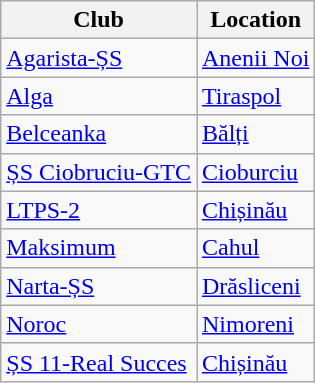<table class="wikitable sortable">
<tr>
<th>Club</th>
<th>Location</th>
</tr>
<tr>
<td><a href='#'>Agarista-ȘS</a></td>
<td><a href='#'>Anenii Noi</a></td>
</tr>
<tr>
<td><a href='#'>Alga</a></td>
<td><a href='#'>Tiraspol</a></td>
</tr>
<tr>
<td><a href='#'>Belceanka</a></td>
<td><a href='#'>Bălți</a></td>
</tr>
<tr>
<td><a href='#'>ȘS Ciobruciu-GTC</a></td>
<td><a href='#'>Cioburciu</a></td>
</tr>
<tr>
<td><a href='#'>LTPS-2</a></td>
<td><a href='#'>Chișinău</a></td>
</tr>
<tr>
<td><a href='#'>Maksimum</a></td>
<td><a href='#'>Cahul</a></td>
</tr>
<tr>
<td><a href='#'>Narta-ȘS</a></td>
<td><a href='#'>Drăsliceni</a></td>
</tr>
<tr>
<td><a href='#'>Noroc</a></td>
<td><a href='#'>Nimoreni</a></td>
</tr>
<tr>
<td><a href='#'>ȘS 11-Real Succes</a></td>
<td><a href='#'>Chișinău</a></td>
</tr>
</table>
